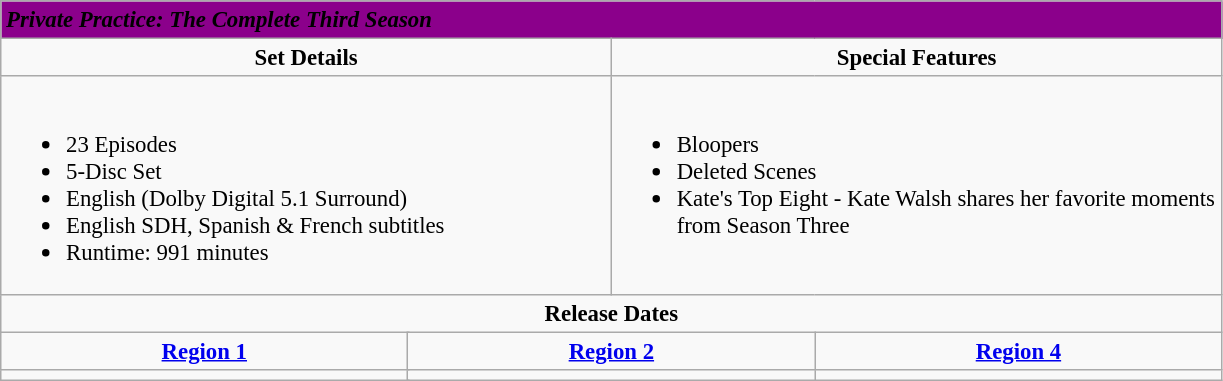<table class="wikitable" style="font-size: 95%;">
<tr style="background:#8B008B;">
<td colspan="6"><span> <strong><em>Private Practice: The Complete Third Season</em></strong></span></td>
</tr>
<tr style="vertical-align:top; text-align:center;">
<td style="width:400px;" colspan="3"><strong>Set Details</strong></td>
<td style="width:400px; " colspan="3"><strong>Special Features</strong></td>
</tr>
<tr valign="top">
<td colspan="3"  style="text-align:left; width:400px;"><br><ul><li>23 Episodes</li><li>5-Disc Set</li><li>English (Dolby Digital 5.1 Surround)</li><li>English SDH, Spanish & French subtitles</li><li>Runtime: 991 minutes</li></ul></td>
<td colspan="3"  style="text-align:left; width:400px;"><br><ul><li>Bloopers</li><li>Deleted Scenes</li><li>Kate's Top Eight - Kate Walsh shares her favorite moments from Season Three</li></ul></td>
</tr>
<tr>
<td colspan="6" style="text-align:center;"><strong>Release Dates</strong></td>
</tr>
<tr>
<td colspan="2" style="text-align:center;"><strong><a href='#'>Region 1</a></strong></td>
<td colspan="2" style="text-align:center;"><strong><a href='#'>Region 2</a></strong></td>
<td colspan="2" style="text-align:center;"><strong><a href='#'>Region 4</a></strong></td>
</tr>
<tr style="text-align:center;">
<td colspan="2"></td>
<td colspan="2"></td>
<td colspan="2"></td>
</tr>
</table>
